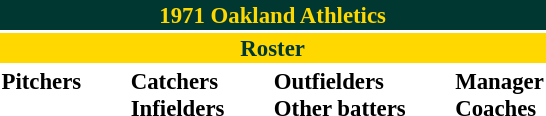<table class="toccolours" style="font-size: 95%;">
<tr>
<th colspan="10" style="background-color: #003831; color: #FFD800; text-align: center;">1971 Oakland Athletics</th>
</tr>
<tr>
<td colspan="10" style="background-color: #FFD800; color: #003831; text-align: center;"><strong>Roster</strong></td>
</tr>
<tr>
<td valign="top"><strong>Pitchers</strong><br>














</td>
<td width="25px"></td>
<td valign="top"><strong>Catchers</strong><br>



<strong>Infielders</strong>










</td>
<td width="25px"></td>
<td valign="top"><strong>Outfielders</strong><br>







<strong>Other batters</strong>
</td>
<td width="25px"></td>
<td valign="top"><strong>Manager</strong><br>
<strong>Coaches</strong>



</td>
</tr>
</table>
